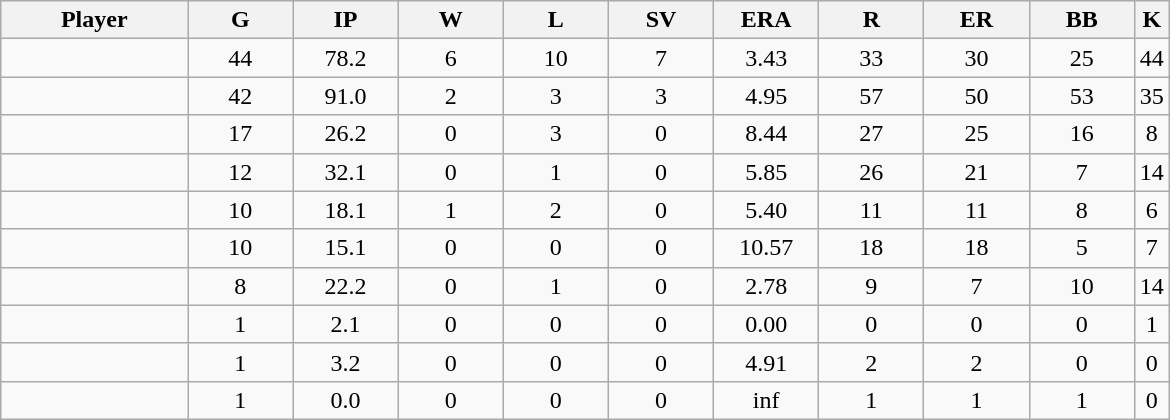<table class="wikitable sortable">
<tr>
<th bgcolor="#DDDDFF" width="16%">Player</th>
<th bgcolor="#DDDDFF" width="9%">G</th>
<th bgcolor="#DDDDFF" width="9%">IP</th>
<th bgcolor="#DDDDFF" width="9%">W</th>
<th bgcolor="#DDDDFF" width="9%">L</th>
<th bgcolor="#DDDDFF" width="9%">SV</th>
<th bgcolor="#DDDDFF" width="9%">ERA</th>
<th bgcolor="#DDDDFF" width="9%">R</th>
<th bgcolor="#DDDDFF" width="9%">ER</th>
<th bgcolor="#DDDDFF" width="9%">BB</th>
<th bgcolor="#DDDDFF" width="9%">K</th>
</tr>
<tr align="center">
<td></td>
<td>44</td>
<td>78.2</td>
<td>6</td>
<td>10</td>
<td>7</td>
<td>3.43</td>
<td>33</td>
<td>30</td>
<td>25</td>
<td>44</td>
</tr>
<tr align="center">
<td></td>
<td>42</td>
<td>91.0</td>
<td>2</td>
<td>3</td>
<td>3</td>
<td>4.95</td>
<td>57</td>
<td>50</td>
<td>53</td>
<td>35</td>
</tr>
<tr align="center">
<td></td>
<td>17</td>
<td>26.2</td>
<td>0</td>
<td>3</td>
<td>0</td>
<td>8.44</td>
<td>27</td>
<td>25</td>
<td>16</td>
<td>8</td>
</tr>
<tr align="center">
<td></td>
<td>12</td>
<td>32.1</td>
<td>0</td>
<td>1</td>
<td>0</td>
<td>5.85</td>
<td>26</td>
<td>21</td>
<td>7</td>
<td>14</td>
</tr>
<tr align="center">
<td></td>
<td>10</td>
<td>18.1</td>
<td>1</td>
<td>2</td>
<td>0</td>
<td>5.40</td>
<td>11</td>
<td>11</td>
<td>8</td>
<td>6</td>
</tr>
<tr align="center">
<td></td>
<td>10</td>
<td>15.1</td>
<td>0</td>
<td>0</td>
<td>0</td>
<td>10.57</td>
<td>18</td>
<td>18</td>
<td>5</td>
<td>7</td>
</tr>
<tr align="center">
<td></td>
<td>8</td>
<td>22.2</td>
<td>0</td>
<td>1</td>
<td>0</td>
<td>2.78</td>
<td>9</td>
<td>7</td>
<td>10</td>
<td>14</td>
</tr>
<tr align="center">
<td></td>
<td>1</td>
<td>2.1</td>
<td>0</td>
<td>0</td>
<td>0</td>
<td>0.00</td>
<td>0</td>
<td>0</td>
<td>0</td>
<td>1</td>
</tr>
<tr align="center">
<td></td>
<td>1</td>
<td>3.2</td>
<td>0</td>
<td>0</td>
<td>0</td>
<td>4.91</td>
<td>2</td>
<td>2</td>
<td>0</td>
<td>0</td>
</tr>
<tr align="center">
<td></td>
<td>1</td>
<td>0.0</td>
<td>0</td>
<td>0</td>
<td>0</td>
<td>inf</td>
<td>1</td>
<td>1</td>
<td>1</td>
<td>0</td>
</tr>
</table>
